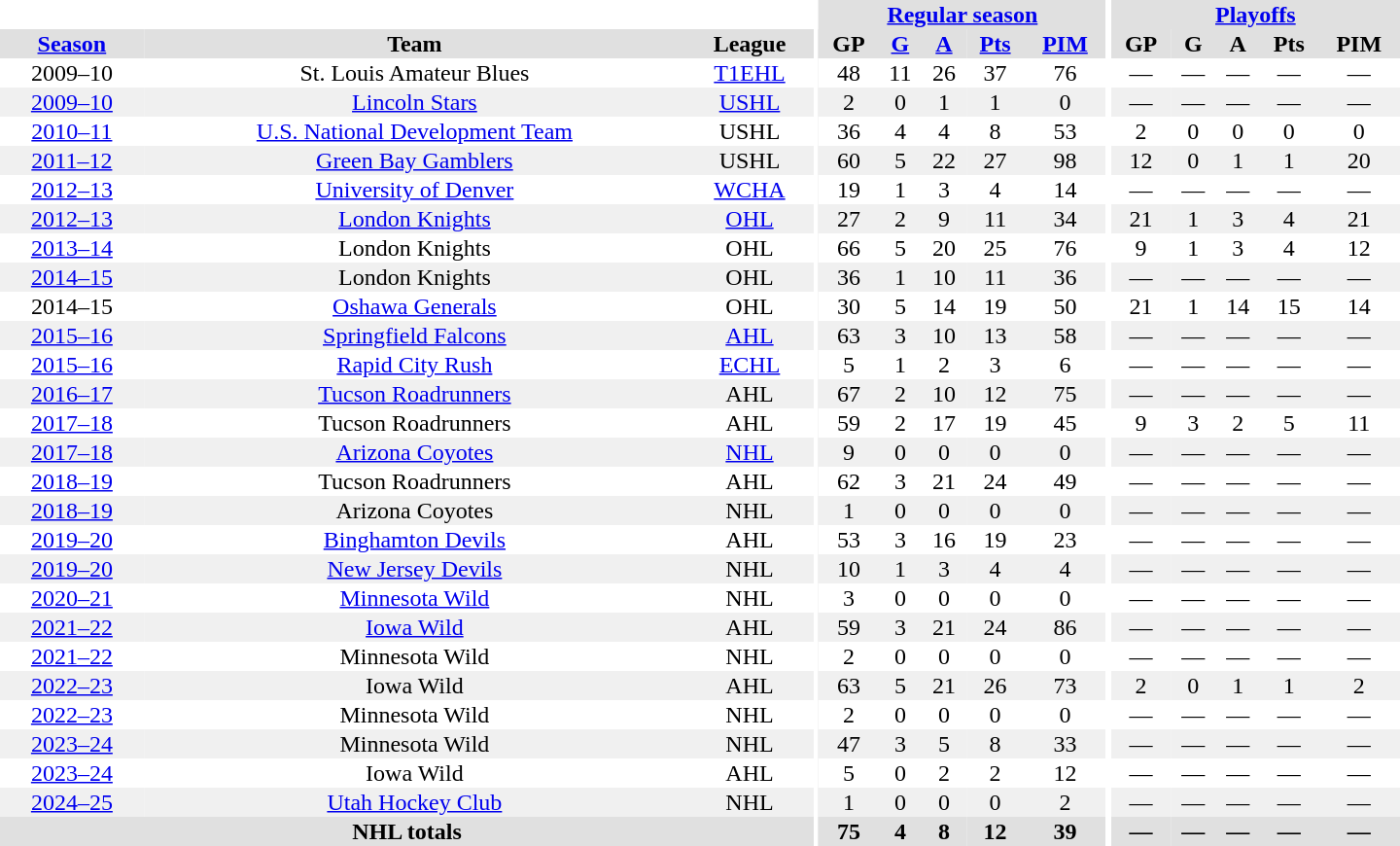<table border="0" cellpadding="1" cellspacing="0" style="text-align:center; width:60em">
<tr bgcolor="#e0e0e0">
<th colspan="3" bgcolor="#ffffff"></th>
<th rowspan="99" bgcolor="#ffffff"></th>
<th colspan="5"><a href='#'>Regular season</a></th>
<th rowspan="99" bgcolor="#ffffff"></th>
<th colspan="5"><a href='#'>Playoffs</a></th>
</tr>
<tr bgcolor="#e0e0e0">
<th><a href='#'>Season</a></th>
<th>Team</th>
<th>League</th>
<th>GP</th>
<th><a href='#'>G</a></th>
<th><a href='#'>A</a></th>
<th><a href='#'>Pts</a></th>
<th><a href='#'>PIM</a></th>
<th>GP</th>
<th>G</th>
<th>A</th>
<th>Pts</th>
<th>PIM</th>
</tr>
<tr>
<td>2009–10</td>
<td>St. Louis Amateur Blues</td>
<td><a href='#'>T1EHL</a></td>
<td>48</td>
<td>11</td>
<td>26</td>
<td>37</td>
<td>76</td>
<td>—</td>
<td>—</td>
<td>—</td>
<td>—</td>
<td>—</td>
</tr>
<tr bgcolor="#f0f0f0">
<td><a href='#'>2009–10</a></td>
<td><a href='#'>Lincoln Stars</a></td>
<td><a href='#'>USHL</a></td>
<td>2</td>
<td>0</td>
<td>1</td>
<td>1</td>
<td>0</td>
<td>—</td>
<td>—</td>
<td>—</td>
<td>—</td>
<td>—</td>
</tr>
<tr>
<td><a href='#'>2010–11</a></td>
<td><a href='#'>U.S. National Development Team</a></td>
<td>USHL</td>
<td>36</td>
<td>4</td>
<td>4</td>
<td>8</td>
<td>53</td>
<td>2</td>
<td>0</td>
<td>0</td>
<td>0</td>
<td>0</td>
</tr>
<tr bgcolor="#f0f0f0">
<td><a href='#'>2011–12</a></td>
<td><a href='#'>Green Bay Gamblers</a></td>
<td>USHL</td>
<td>60</td>
<td>5</td>
<td>22</td>
<td>27</td>
<td>98</td>
<td>12</td>
<td>0</td>
<td>1</td>
<td>1</td>
<td>20</td>
</tr>
<tr>
<td><a href='#'>2012–13</a></td>
<td><a href='#'>University of Denver</a></td>
<td><a href='#'>WCHA</a></td>
<td>19</td>
<td>1</td>
<td>3</td>
<td>4</td>
<td>14</td>
<td>—</td>
<td>—</td>
<td>—</td>
<td>—</td>
<td>—</td>
</tr>
<tr bgcolor="#f0f0f0">
<td><a href='#'>2012–13</a></td>
<td><a href='#'>London Knights</a></td>
<td><a href='#'>OHL</a></td>
<td>27</td>
<td>2</td>
<td>9</td>
<td>11</td>
<td>34</td>
<td>21</td>
<td>1</td>
<td>3</td>
<td>4</td>
<td>21</td>
</tr>
<tr>
<td><a href='#'>2013–14</a></td>
<td>London Knights</td>
<td>OHL</td>
<td>66</td>
<td>5</td>
<td>20</td>
<td>25</td>
<td>76</td>
<td>9</td>
<td>1</td>
<td>3</td>
<td>4</td>
<td>12</td>
</tr>
<tr bgcolor="#f0f0f0">
<td><a href='#'>2014–15</a></td>
<td>London Knights</td>
<td>OHL</td>
<td>36</td>
<td>1</td>
<td>10</td>
<td>11</td>
<td>36</td>
<td>—</td>
<td>—</td>
<td>—</td>
<td>—</td>
<td>—</td>
</tr>
<tr>
<td>2014–15</td>
<td><a href='#'>Oshawa Generals</a></td>
<td>OHL</td>
<td>30</td>
<td>5</td>
<td>14</td>
<td>19</td>
<td>50</td>
<td>21</td>
<td>1</td>
<td>14</td>
<td>15</td>
<td>14</td>
</tr>
<tr bgcolor="#f0f0f0">
<td><a href='#'>2015–16</a></td>
<td><a href='#'>Springfield Falcons</a></td>
<td><a href='#'>AHL</a></td>
<td>63</td>
<td>3</td>
<td>10</td>
<td>13</td>
<td>58</td>
<td>—</td>
<td>—</td>
<td>—</td>
<td>—</td>
<td>—</td>
</tr>
<tr>
<td><a href='#'>2015–16</a></td>
<td><a href='#'>Rapid City Rush</a></td>
<td><a href='#'>ECHL</a></td>
<td>5</td>
<td>1</td>
<td>2</td>
<td>3</td>
<td>6</td>
<td>—</td>
<td>—</td>
<td>—</td>
<td>—</td>
<td>—</td>
</tr>
<tr bgcolor="#f0f0f0">
<td><a href='#'>2016–17</a></td>
<td><a href='#'>Tucson Roadrunners</a></td>
<td>AHL</td>
<td>67</td>
<td>2</td>
<td>10</td>
<td>12</td>
<td>75</td>
<td>—</td>
<td>—</td>
<td>—</td>
<td>—</td>
<td>—</td>
</tr>
<tr>
<td><a href='#'>2017–18</a></td>
<td>Tucson Roadrunners</td>
<td>AHL</td>
<td>59</td>
<td>2</td>
<td>17</td>
<td>19</td>
<td>45</td>
<td>9</td>
<td>3</td>
<td>2</td>
<td>5</td>
<td>11</td>
</tr>
<tr bgcolor="#f0f0f0">
<td><a href='#'>2017–18</a></td>
<td><a href='#'>Arizona Coyotes</a></td>
<td><a href='#'>NHL</a></td>
<td>9</td>
<td>0</td>
<td>0</td>
<td>0</td>
<td>0</td>
<td>—</td>
<td>—</td>
<td>—</td>
<td>—</td>
<td>—</td>
</tr>
<tr>
<td><a href='#'>2018–19</a></td>
<td>Tucson Roadrunners</td>
<td>AHL</td>
<td>62</td>
<td>3</td>
<td>21</td>
<td>24</td>
<td>49</td>
<td>—</td>
<td>—</td>
<td>—</td>
<td>—</td>
<td>—</td>
</tr>
<tr bgcolor="#f0f0f0">
<td><a href='#'>2018–19</a></td>
<td>Arizona Coyotes</td>
<td>NHL</td>
<td>1</td>
<td>0</td>
<td>0</td>
<td>0</td>
<td>0</td>
<td>—</td>
<td>—</td>
<td>—</td>
<td>—</td>
<td>—</td>
</tr>
<tr>
<td><a href='#'>2019–20</a></td>
<td><a href='#'>Binghamton Devils</a></td>
<td>AHL</td>
<td>53</td>
<td>3</td>
<td>16</td>
<td>19</td>
<td>23</td>
<td>—</td>
<td>—</td>
<td>—</td>
<td>—</td>
<td>—</td>
</tr>
<tr bgcolor="#f0f0f0">
<td><a href='#'>2019–20</a></td>
<td><a href='#'>New Jersey Devils</a></td>
<td>NHL</td>
<td>10</td>
<td>1</td>
<td>3</td>
<td>4</td>
<td>4</td>
<td>—</td>
<td>—</td>
<td>—</td>
<td>—</td>
<td>—</td>
</tr>
<tr>
<td><a href='#'>2020–21</a></td>
<td><a href='#'>Minnesota Wild</a></td>
<td>NHL</td>
<td>3</td>
<td>0</td>
<td>0</td>
<td>0</td>
<td>0</td>
<td>—</td>
<td>—</td>
<td>—</td>
<td>—</td>
<td>—</td>
</tr>
<tr bgcolor="#f0f0f0">
<td><a href='#'>2021–22</a></td>
<td><a href='#'>Iowa Wild</a></td>
<td>AHL</td>
<td>59</td>
<td>3</td>
<td>21</td>
<td>24</td>
<td>86</td>
<td>—</td>
<td>—</td>
<td>—</td>
<td>—</td>
<td>—</td>
</tr>
<tr>
<td><a href='#'>2021–22</a></td>
<td>Minnesota Wild</td>
<td>NHL</td>
<td>2</td>
<td>0</td>
<td>0</td>
<td>0</td>
<td>0</td>
<td>—</td>
<td>—</td>
<td>—</td>
<td>—</td>
<td>—</td>
</tr>
<tr bgcolor="#f0f0f0">
<td><a href='#'>2022–23</a></td>
<td>Iowa Wild</td>
<td>AHL</td>
<td>63</td>
<td>5</td>
<td>21</td>
<td>26</td>
<td>73</td>
<td>2</td>
<td>0</td>
<td>1</td>
<td>1</td>
<td>2</td>
</tr>
<tr>
<td><a href='#'>2022–23</a></td>
<td>Minnesota Wild</td>
<td>NHL</td>
<td>2</td>
<td>0</td>
<td>0</td>
<td>0</td>
<td>0</td>
<td>—</td>
<td>—</td>
<td>—</td>
<td>—</td>
<td>—</td>
</tr>
<tr bgcolor="#f0f0f0">
<td><a href='#'>2023–24</a></td>
<td>Minnesota Wild</td>
<td>NHL</td>
<td>47</td>
<td>3</td>
<td>5</td>
<td>8</td>
<td>33</td>
<td>—</td>
<td>—</td>
<td>—</td>
<td>—</td>
<td>—</td>
</tr>
<tr>
<td><a href='#'>2023–24</a></td>
<td>Iowa Wild</td>
<td>AHL</td>
<td>5</td>
<td>0</td>
<td>2</td>
<td>2</td>
<td>12</td>
<td>—</td>
<td>—</td>
<td>—</td>
<td>—</td>
<td>—</td>
</tr>
<tr bgcolor="#f0f0f0">
<td><a href='#'>2024–25</a></td>
<td><a href='#'>Utah Hockey Club</a></td>
<td>NHL</td>
<td>1</td>
<td>0</td>
<td>0</td>
<td>0</td>
<td>2</td>
<td>—</td>
<td>—</td>
<td>—</td>
<td>—</td>
<td>—</td>
</tr>
<tr bgcolor="#e0e0e0">
<th colspan="3">NHL totals</th>
<th>75</th>
<th>4</th>
<th>8</th>
<th>12</th>
<th>39</th>
<th>—</th>
<th>—</th>
<th>—</th>
<th>—</th>
<th>—</th>
</tr>
</table>
